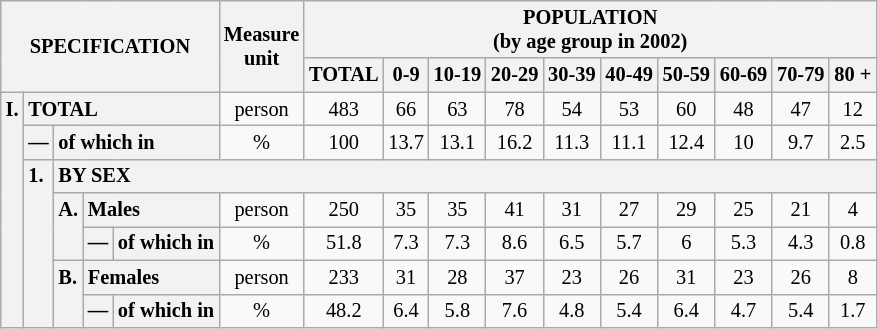<table class="wikitable" style="font-size:85%; text-align:center">
<tr>
<th rowspan="2" colspan="5">SPECIFICATION</th>
<th rowspan="2">Measure<br> unit</th>
<th colspan="10" rowspan="1">POPULATION<br> (by age group in 2002)</th>
</tr>
<tr>
<th>TOTAL</th>
<th>0-9</th>
<th>10-19</th>
<th>20-29</th>
<th>30-39</th>
<th>40-49</th>
<th>50-59</th>
<th>60-69</th>
<th>70-79</th>
<th>80 +</th>
</tr>
<tr>
<th style="text-align:left" valign="top" rowspan="7">I.</th>
<th style="text-align:left" colspan="4">TOTAL</th>
<td>person</td>
<td>483</td>
<td>66</td>
<td>63</td>
<td>78</td>
<td>54</td>
<td>53</td>
<td>60</td>
<td>48</td>
<td>47</td>
<td>12</td>
</tr>
<tr>
<th style="text-align:left" valign="top">—</th>
<th style="text-align:left" colspan="3">of which in</th>
<td>%</td>
<td>100</td>
<td>13.7</td>
<td>13.1</td>
<td>16.2</td>
<td>11.3</td>
<td>11.1</td>
<td>12.4</td>
<td>10</td>
<td>9.7</td>
<td>2.5</td>
</tr>
<tr>
<th style="text-align:left" valign="top" rowspan="5">1.</th>
<th style="text-align:left" colspan="14">BY SEX</th>
</tr>
<tr>
<th style="text-align:left" valign="top" rowspan="2">A.</th>
<th style="text-align:left" colspan="2">Males</th>
<td>person</td>
<td>250</td>
<td>35</td>
<td>35</td>
<td>41</td>
<td>31</td>
<td>27</td>
<td>29</td>
<td>25</td>
<td>21</td>
<td>4</td>
</tr>
<tr>
<th style="text-align:left" valign="top">—</th>
<th style="text-align:left" colspan="1">of which in</th>
<td>%</td>
<td>51.8</td>
<td>7.3</td>
<td>7.3</td>
<td>8.6</td>
<td>6.5</td>
<td>5.7</td>
<td>6</td>
<td>5.3</td>
<td>4.3</td>
<td>0.8</td>
</tr>
<tr>
<th style="text-align:left" valign="top" rowspan="2">B.</th>
<th style="text-align:left" colspan="2">Females</th>
<td>person</td>
<td>233</td>
<td>31</td>
<td>28</td>
<td>37</td>
<td>23</td>
<td>26</td>
<td>31</td>
<td>23</td>
<td>26</td>
<td>8</td>
</tr>
<tr>
<th style="text-align:left" valign="top">—</th>
<th style="text-align:left" colspan="1">of which in</th>
<td>%</td>
<td>48.2</td>
<td>6.4</td>
<td>5.8</td>
<td>7.6</td>
<td>4.8</td>
<td>5.4</td>
<td>6.4</td>
<td>4.7</td>
<td>5.4</td>
<td>1.7</td>
</tr>
</table>
